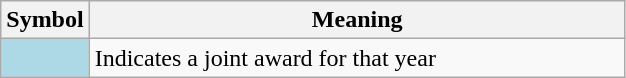<table class="wikitable plainrowheaders">
<tr>
<th scope="col" style="width:50px">Symbol</th>
<th scope="col" style="width:350px">Meaning</th>
</tr>
<tr>
<td style="text-align:center; background-color:#ADD8E6"></td>
<td>Indicates a joint award for that year</td>
</tr>
</table>
